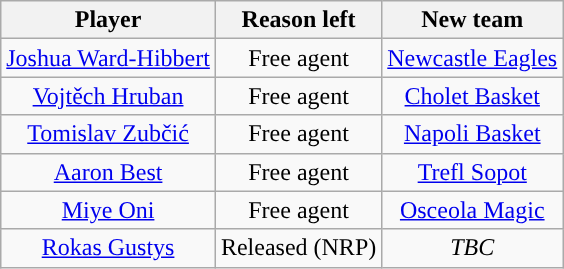<table class="wikitable sortable sortable" style="text-align: center">
<tr>
<th>Player</th>
<th>Reason left</th>
<th>New team</th>
</tr>
<tr>
<td><a href='#'>Joshua Ward-Hibbert</a></td>
<td>Free agent</td>
<td><a href='#'>Newcastle Eagles</a></td>
</tr>
<tr>
<td><a href='#'>Vojtěch Hruban</a></td>
<td>Free agent</td>
<td><a href='#'>Cholet Basket</a></td>
</tr>
<tr>
<td><a href='#'>Tomislav Zubčić</a></td>
<td>Free agent</td>
<td><a href='#'>Napoli Basket</a></td>
</tr>
<tr>
<td><a href='#'>Aaron Best</a></td>
<td>Free agent</td>
<td><a href='#'>Trefl Sopot</a></td>
</tr>
<tr>
<td><a href='#'>Miye Oni</a></td>
<td>Free agent</td>
<td><a href='#'>Osceola Magic</a></td>
</tr>
<tr>
<td><a href='#'>Rokas Gustys</a></td>
<td>Released (NRP)</td>
<td><em>TBC</em></td>
</tr>
</table>
